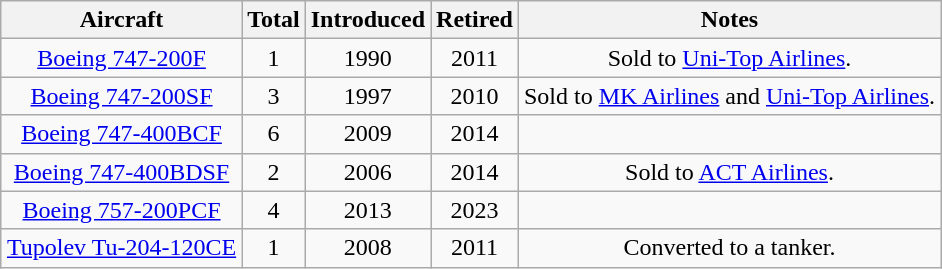<table class="wikitable" style="margin:1em auto; border-collapse:collapse;text-align:center">
<tr>
<th>Aircraft</th>
<th>Total</th>
<th>Introduced</th>
<th>Retired</th>
<th>Notes</th>
</tr>
<tr>
<td><a href='#'>Boeing 747-200F</a></td>
<td>1</td>
<td>1990</td>
<td>2011</td>
<td>Sold to <a href='#'>Uni-Top Airlines</a>.</td>
</tr>
<tr>
<td><a href='#'>Boeing 747-200SF</a></td>
<td>3</td>
<td>1997</td>
<td>2010</td>
<td>Sold to <a href='#'>MK Airlines</a> and <a href='#'>Uni-Top Airlines</a>.</td>
</tr>
<tr>
<td><a href='#'>Boeing 747-400BCF</a></td>
<td>6</td>
<td>2009</td>
<td>2014</td>
<td></td>
</tr>
<tr>
<td><a href='#'>Boeing 747-400BDSF</a></td>
<td>2</td>
<td>2006</td>
<td>2014</td>
<td>Sold to <a href='#'>ACT Airlines</a>.</td>
</tr>
<tr>
<td><a href='#'>Boeing 757-200PCF</a></td>
<td>4</td>
<td>2013</td>
<td>2023</td>
<td></td>
</tr>
<tr>
<td><a href='#'>Tupolev Tu-204-120CE</a></td>
<td>1</td>
<td>2008</td>
<td>2011</td>
<td>Converted to a tanker.</td>
</tr>
</table>
